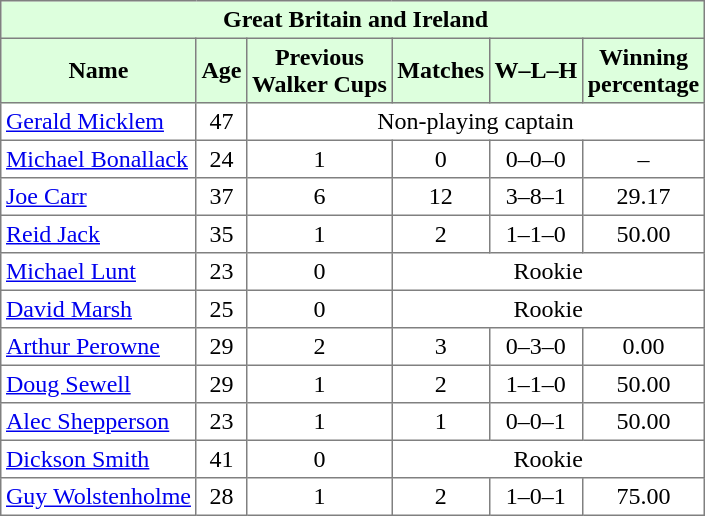<table border="1" cellpadding="3" style="border-collapse: collapse;text-align:center">
<tr style="background:#dfd;">
<td colspan="6">   <strong>Great Britain and Ireland</strong></td>
</tr>
<tr style="background:#dfd;">
<th>Name</th>
<th>Age</th>
<th>Previous<br>Walker Cups</th>
<th>Matches</th>
<th>W–L–H</th>
<th>Winning<br>percentage</th>
</tr>
<tr>
<td align=left> <a href='#'>Gerald Micklem</a></td>
<td>47</td>
<td colspan="4">Non-playing captain</td>
</tr>
<tr>
<td align=left> <a href='#'>Michael Bonallack</a></td>
<td>24</td>
<td>1</td>
<td>0</td>
<td>0–0–0</td>
<td>–</td>
</tr>
<tr>
<td align=left> <a href='#'>Joe Carr</a></td>
<td>37</td>
<td>6</td>
<td>12</td>
<td>3–8–1</td>
<td>29.17</td>
</tr>
<tr>
<td align=left> <a href='#'>Reid Jack</a></td>
<td>35</td>
<td>1</td>
<td>2</td>
<td>1–1–0</td>
<td>50.00</td>
</tr>
<tr>
<td align=left> <a href='#'>Michael Lunt</a></td>
<td>23</td>
<td>0</td>
<td colspan="3">Rookie</td>
</tr>
<tr>
<td align=left> <a href='#'>David Marsh</a></td>
<td>25</td>
<td>0</td>
<td colspan="3">Rookie</td>
</tr>
<tr>
<td align=left> <a href='#'>Arthur Perowne</a></td>
<td>29</td>
<td>2</td>
<td>3</td>
<td>0–3–0</td>
<td>0.00</td>
</tr>
<tr>
<td align=left> <a href='#'>Doug Sewell</a></td>
<td>29</td>
<td>1</td>
<td>2</td>
<td>1–1–0</td>
<td>50.00</td>
</tr>
<tr>
<td align=left> <a href='#'>Alec Shepperson</a></td>
<td>23</td>
<td>1</td>
<td>1</td>
<td>0–0–1</td>
<td>50.00</td>
</tr>
<tr>
<td align=left> <a href='#'>Dickson Smith</a></td>
<td>41</td>
<td>0</td>
<td colspan="3">Rookie</td>
</tr>
<tr>
<td align=left> <a href='#'>Guy Wolstenholme</a></td>
<td>28</td>
<td>1</td>
<td>2</td>
<td>1–0–1</td>
<td>75.00</td>
</tr>
</table>
